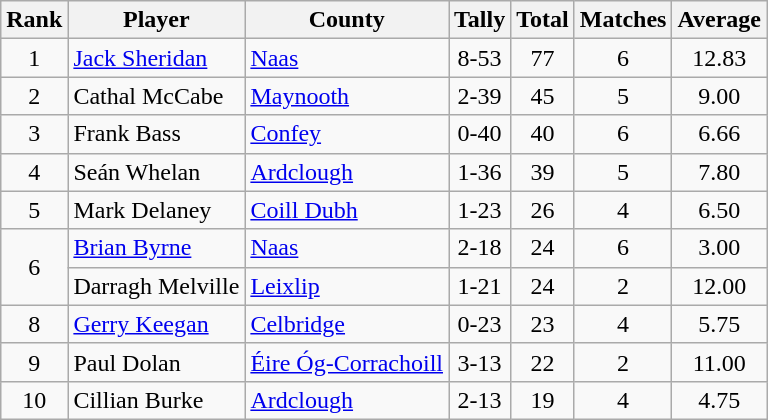<table class="wikitable">
<tr>
<th>Rank</th>
<th>Player</th>
<th>County</th>
<th>Tally</th>
<th>Total</th>
<th>Matches</th>
<th>Average</th>
</tr>
<tr>
<td rowspan=1 align=center>1</td>
<td><a href='#'>Jack Sheridan</a></td>
<td><a href='#'>Naas</a></td>
<td align=center>8-53</td>
<td align=center>77</td>
<td align=center>6</td>
<td align=center>12.83</td>
</tr>
<tr>
<td rowspan=1 align=center>2</td>
<td>Cathal McCabe</td>
<td><a href='#'>Maynooth</a></td>
<td align=center>2-39</td>
<td align=center>45</td>
<td align=center>5</td>
<td align=center>9.00</td>
</tr>
<tr>
<td rowspan=1 align=center>3</td>
<td>Frank Bass</td>
<td><a href='#'>Confey</a></td>
<td align=center>0-40</td>
<td align=center>40</td>
<td align=center>6</td>
<td align=center>6.66</td>
</tr>
<tr>
<td rowspan=1 align=center>4</td>
<td>Seán Whelan</td>
<td><a href='#'>Ardclough</a></td>
<td align=center>1-36</td>
<td align=center>39</td>
<td align=center>5</td>
<td align=center>7.80</td>
</tr>
<tr>
<td rowspan=1 align=center>5</td>
<td>Mark Delaney</td>
<td><a href='#'>Coill Dubh</a></td>
<td align=center>1-23</td>
<td align=center>26</td>
<td align=center>4</td>
<td align=center>6.50</td>
</tr>
<tr>
<td rowspan=2 align=center>6</td>
<td><a href='#'>Brian Byrne</a></td>
<td><a href='#'>Naas</a></td>
<td align=center>2-18</td>
<td align=center>24</td>
<td align=center>6</td>
<td align=center>3.00</td>
</tr>
<tr>
<td>Darragh Melville</td>
<td><a href='#'>Leixlip</a></td>
<td align=center>1-21</td>
<td align=center>24</td>
<td align=center>2</td>
<td align=center>12.00</td>
</tr>
<tr>
<td rowspan=1 align=center>8</td>
<td><a href='#'>Gerry Keegan</a></td>
<td><a href='#'>Celbridge</a></td>
<td align=center>0-23</td>
<td align=center>23</td>
<td align=center>4</td>
<td align=center>5.75</td>
</tr>
<tr>
<td rowspan=1 align=center>9</td>
<td>Paul Dolan</td>
<td><a href='#'>Éire Óg-Corrachoill</a></td>
<td align=center>3-13</td>
<td align=center>22</td>
<td align=center>2</td>
<td align=center>11.00</td>
</tr>
<tr>
<td rowspan=1 align=center>10</td>
<td>Cillian Burke</td>
<td><a href='#'>Ardclough</a></td>
<td align=center>2-13</td>
<td align=center>19</td>
<td align=center>4</td>
<td align=center>4.75</td>
</tr>
</table>
